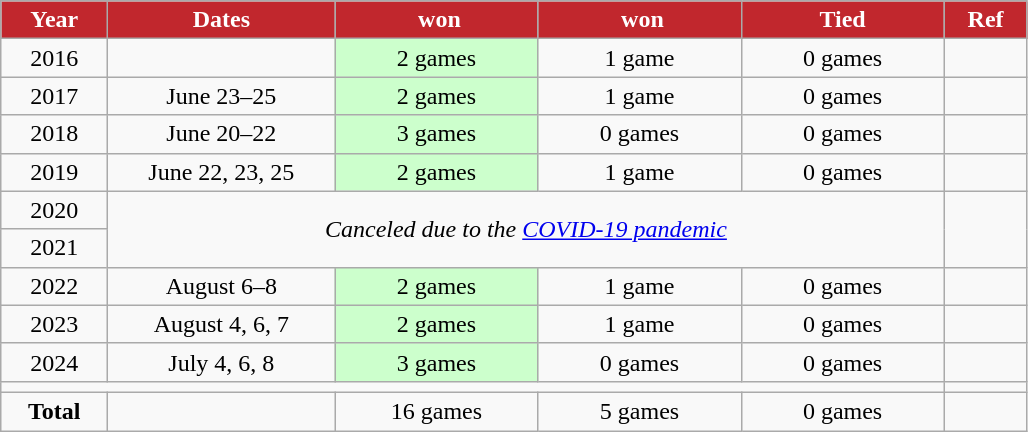<table class="wikitable">
<tr>
<td style="width:4em; text-align:center; background:#C1272D; color:White"><strong>Year</strong></td>
<td style="width:9em; text-align:center; background:#C1272D; color:White"><strong>Dates</strong></td>
<td style="width:8em; text-align:center; background:#C1272D; color:White"><strong> won</strong></td>
<td style="width:8em; text-align:center; background:#C1272D; color:White"><strong> won</strong></td>
<td style="width:8em; text-align:center; background:#C1272D; color:White"><strong>Tied</strong></td>
<td style="width:3em; text-align:center; background:#C1272D; color:White"><strong>Ref</strong></td>
</tr>
<tr>
<td style="text-align:center">2016</td>
<td style="text-align:center"></td>
<td style="text-align:center; background-color:#CCFFCC">2 games</td>
<td style="text-align:center">1 game</td>
<td style="text-align:center">0 games</td>
<td style="text-align:center"></td>
</tr>
<tr>
<td style="text-align:center">2017</td>
<td style="text-align:center">June 23–25</td>
<td style="text-align:center; background-color:#CCFFCC">2 games</td>
<td style="text-align:center">1 game</td>
<td style="text-align:center">0 games</td>
<td style="text-align:center"></td>
</tr>
<tr>
<td style="text-align:center">2018</td>
<td style="text-align:center">June 20–22</td>
<td style="text-align:center; background-color:#CCFFCC">3 games</td>
<td style="text-align:center">0 games</td>
<td style="text-align:center">0 games</td>
<td style="text-align:center"></td>
</tr>
<tr>
<td style="text-align:center">2019</td>
<td style="text-align:center">June 22, 23, 25</td>
<td style="text-align:center; background-color:#CCFFCC">2 games</td>
<td style="text-align:center">1 game</td>
<td style="text-align:center">0 games</td>
<td style="text-align:center"></td>
</tr>
<tr>
<td style="text-align:center">2020</td>
<td colspan="4" rowspan="2" style="text-align:center"><em>Canceled due to the <a href='#'>COVID-19 pandemic</a></em></td>
<td rowspan="2" style="text-align:center"></td>
</tr>
<tr>
<td style="text-align:center">2021</td>
</tr>
<tr>
<td style="text-align:center">2022</td>
<td style="text-align:center">August 6–8</td>
<td style="text-align:center; background-color:#CCFFCC">2 games</td>
<td style="text-align:center">1 game</td>
<td style="text-align:center">0 games</td>
<td style="text-align:center"></td>
</tr>
<tr>
<td style="text-align:center">2023</td>
<td style="text-align:center">August 4, 6, 7</td>
<td style="text-align:center; background-color:#CCFFCC">2 games</td>
<td style="text-align:center">1 game</td>
<td style="text-align:center">0 games</td>
<td style="text-align:center"></td>
</tr>
<tr>
<td style="text-align:center">2024</td>
<td style="text-align:center">July 4, 6, 8</td>
<td style="text-align:center; background-color:#CCFFCC">3 games</td>
<td style="text-align:center">0 games</td>
<td style="text-align:center">0 games</td>
<td style="text-align:center"></td>
</tr>
<tr>
<td colspan="5" style="text-align:center"></td>
</tr>
<tr>
<td style="text-align:center"><strong>Total</strong></td>
<td></td>
<td style="text-align:center">16 games</td>
<td style="text-align:center">5 games</td>
<td style="text-align:center">0 games</td>
<td style="text-align:center"></td>
</tr>
</table>
